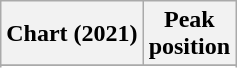<table class="wikitable sortable plainrowheaders" style="text-align:center">
<tr>
<th scope="col">Chart (2021)</th>
<th scope="col">Peak<br>position</th>
</tr>
<tr>
</tr>
<tr>
</tr>
</table>
